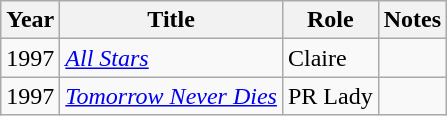<table class="wikitable">
<tr>
<th>Year</th>
<th>Title</th>
<th>Role</th>
<th>Notes</th>
</tr>
<tr>
<td>1997</td>
<td><em><a href='#'>All Stars</a></em></td>
<td>Claire</td>
<td></td>
</tr>
<tr>
<td>1997</td>
<td><em><a href='#'>Tomorrow Never Dies</a></em></td>
<td>PR Lady</td>
<td></td>
</tr>
</table>
